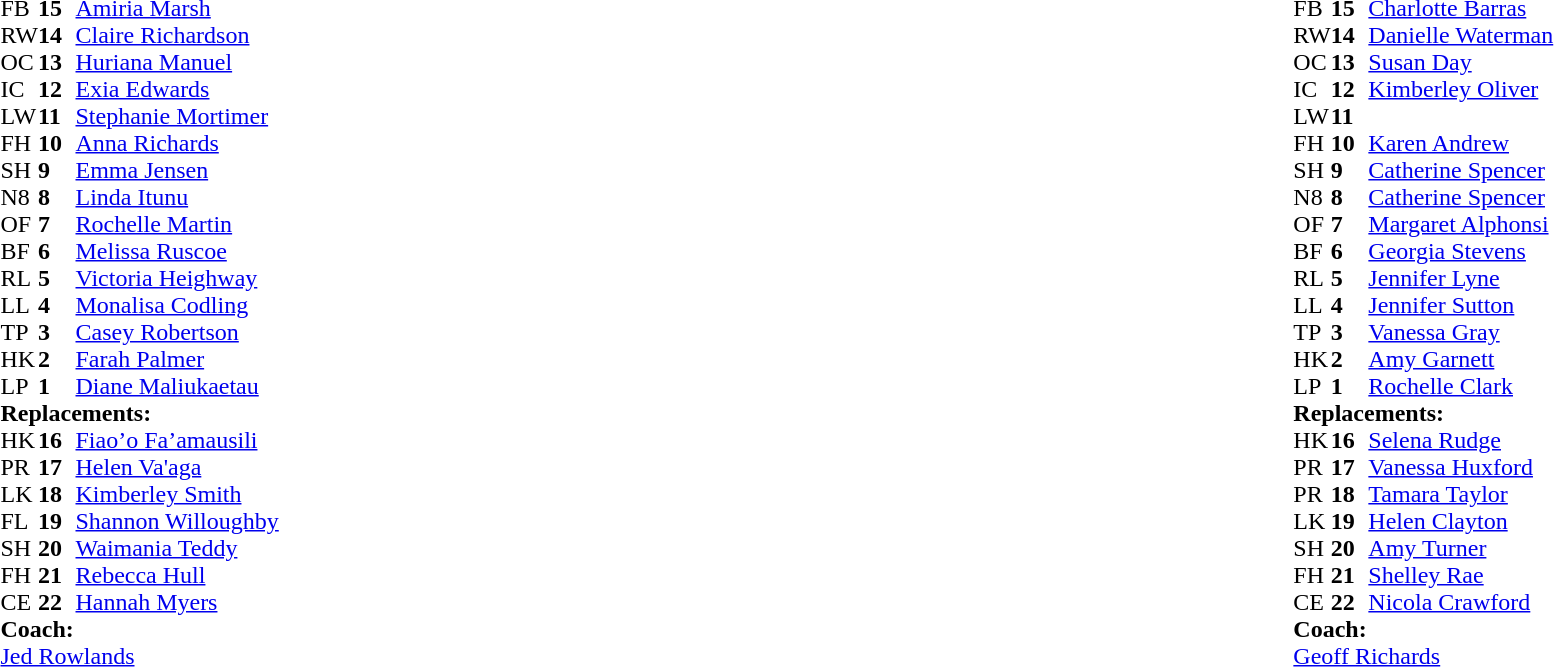<table style="width:100%">
<tr>
<td style="vertical-align:top; width:50%"><br><table cellspacing="0" cellpadding="0">
<tr>
<th width="25"></th>
<th width="25"></th>
</tr>
<tr>
<td>FB</td>
<td><strong>15</strong></td>
<td><a href='#'>Amiria Marsh</a></td>
</tr>
<tr>
<td>RW</td>
<td><strong>14</strong></td>
<td><a href='#'>Claire Richardson</a></td>
</tr>
<tr>
<td>OC</td>
<td><strong>13</strong></td>
<td><a href='#'>Huriana Manuel</a></td>
</tr>
<tr>
<td>IC</td>
<td><strong>12</strong></td>
<td><a href='#'>Exia Edwards</a></td>
</tr>
<tr>
<td>LW</td>
<td><strong>11</strong></td>
<td><a href='#'>Stephanie Mortimer</a></td>
</tr>
<tr>
<td>FH</td>
<td><strong>10</strong></td>
<td><a href='#'>Anna Richards</a></td>
</tr>
<tr>
<td>SH</td>
<td><strong>9</strong></td>
<td><a href='#'>Emma Jensen</a></td>
</tr>
<tr>
<td>N8</td>
<td><strong>8</strong></td>
<td><a href='#'>Linda Itunu</a></td>
</tr>
<tr>
<td>OF</td>
<td><strong>7</strong></td>
<td><a href='#'>Rochelle Martin</a></td>
</tr>
<tr>
<td>BF</td>
<td><strong>6</strong></td>
<td><a href='#'>Melissa Ruscoe</a></td>
</tr>
<tr>
<td>RL</td>
<td><strong>5</strong></td>
<td><a href='#'>Victoria Heighway</a></td>
</tr>
<tr>
<td>LL</td>
<td><strong>4</strong></td>
<td><a href='#'>Monalisa Codling</a></td>
</tr>
<tr>
<td>TP</td>
<td><strong>3</strong></td>
<td><a href='#'>Casey Robertson</a></td>
</tr>
<tr>
<td>HK</td>
<td><strong>2</strong></td>
<td><a href='#'>Farah Palmer</a></td>
</tr>
<tr>
<td>LP</td>
<td><strong>1</strong></td>
<td><a href='#'>Diane Maliukaetau</a></td>
</tr>
<tr>
<td colspan=3><strong>Replacements:</strong></td>
</tr>
<tr>
<td>HK</td>
<td><strong>16</strong></td>
<td><a href='#'>Fiao’o Fa’amausili</a></td>
</tr>
<tr>
<td>PR</td>
<td><strong>17</strong></td>
<td><a href='#'>Helen Va'aga</a></td>
</tr>
<tr>
<td>LK</td>
<td><strong>18</strong></td>
<td><a href='#'>Kimberley Smith</a></td>
</tr>
<tr>
<td>FL</td>
<td><strong>19</strong></td>
<td><a href='#'>Shannon Willoughby</a></td>
</tr>
<tr>
<td>SH</td>
<td><strong>20</strong></td>
<td><a href='#'>Waimania Teddy</a></td>
</tr>
<tr>
<td>FH</td>
<td><strong>21</strong></td>
<td><a href='#'>Rebecca Hull</a></td>
</tr>
<tr>
<td>CE</td>
<td><strong>22</strong></td>
<td><a href='#'>Hannah Myers</a></td>
</tr>
<tr>
<td colspan=3><strong>Coach:</strong></td>
</tr>
<tr>
<td colspan="3"> <a href='#'>Jed Rowlands</a></td>
</tr>
</table>
</td>
<td></td>
<td><br><table cellspacing="0" cellpadding="0" style="margin:auto">
<tr>
<th width="25"></th>
<th width="25"></th>
</tr>
<tr>
<td>FB</td>
<td><strong>15</strong></td>
<td><a href='#'>Charlotte Barras</a></td>
</tr>
<tr>
<td>RW</td>
<td><strong>14</strong></td>
<td><a href='#'>Danielle Waterman</a></td>
</tr>
<tr>
<td>OC</td>
<td><strong>13</strong></td>
<td><a href='#'>Susan Day</a></td>
</tr>
<tr>
<td>IC</td>
<td><strong>12</strong></td>
<td><a href='#'>Kimberley Oliver</a></td>
</tr>
<tr>
<td>LW</td>
<td><strong>11</strong></td>
<td></td>
</tr>
<tr>
<td>FH</td>
<td><strong>10</strong></td>
<td><a href='#'>Karen Andrew</a></td>
</tr>
<tr>
<td>SH</td>
<td><strong>9</strong></td>
<td><a href='#'>Catherine Spencer</a></td>
</tr>
<tr>
<td>N8</td>
<td><strong>8</strong></td>
<td><a href='#'>Catherine Spencer</a></td>
</tr>
<tr>
<td>OF</td>
<td><strong>7</strong></td>
<td><a href='#'>Margaret Alphonsi</a></td>
</tr>
<tr>
<td>BF</td>
<td><strong>6</strong></td>
<td><a href='#'>Georgia Stevens</a></td>
</tr>
<tr>
<td>RL</td>
<td><strong>5</strong></td>
<td><a href='#'>Jennifer Lyne</a></td>
</tr>
<tr>
<td>LL</td>
<td><strong>4</strong></td>
<td><a href='#'>Jennifer Sutton</a></td>
</tr>
<tr>
<td>TP</td>
<td><strong>3</strong></td>
<td><a href='#'>Vanessa Gray</a></td>
</tr>
<tr>
<td>HK</td>
<td><strong>2</strong></td>
<td><a href='#'>Amy Garnett</a></td>
</tr>
<tr>
<td>LP</td>
<td><strong>1</strong></td>
<td><a href='#'>Rochelle Clark</a></td>
</tr>
<tr>
<td colspan=3><strong>Replacements:</strong></td>
</tr>
<tr>
<td>HK</td>
<td><strong>16</strong></td>
<td><a href='#'>Selena Rudge</a></td>
</tr>
<tr>
<td>PR</td>
<td><strong>17</strong></td>
<td><a href='#'>Vanessa Huxford</a></td>
</tr>
<tr>
<td>PR</td>
<td><strong>18</strong></td>
<td><a href='#'>Tamara Taylor</a></td>
</tr>
<tr>
<td>LK</td>
<td><strong>19</strong></td>
<td><a href='#'>Helen Clayton</a></td>
</tr>
<tr>
<td>SH</td>
<td><strong>20</strong></td>
<td><a href='#'>Amy Turner</a></td>
</tr>
<tr>
<td>FH</td>
<td><strong>21</strong></td>
<td><a href='#'>Shelley Rae</a></td>
</tr>
<tr>
<td>CE</td>
<td><strong>22</strong></td>
<td><a href='#'>Nicola Crawford</a></td>
</tr>
<tr>
<td colspan=3><strong>Coach:</strong></td>
</tr>
<tr>
<td colspan="3"> <a href='#'>Geoff Richards</a></td>
</tr>
</table>
</td>
</tr>
</table>
